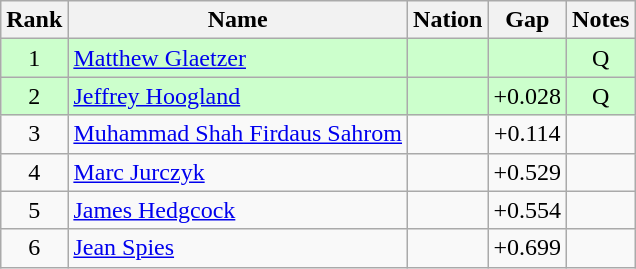<table class="wikitable sortable" style="text-align:center">
<tr>
<th>Rank</th>
<th>Name</th>
<th>Nation</th>
<th>Gap</th>
<th>Notes</th>
</tr>
<tr bgcolor=ccffcc>
<td>1</td>
<td align=left><a href='#'>Matthew Glaetzer</a></td>
<td align=left></td>
<td></td>
<td>Q</td>
</tr>
<tr bgcolor=ccffcc>
<td>2</td>
<td align=left><a href='#'>Jeffrey Hoogland</a></td>
<td align=left></td>
<td>+0.028</td>
<td>Q</td>
</tr>
<tr>
<td>3</td>
<td align=left><a href='#'>Muhammad Shah Firdaus Sahrom</a></td>
<td align=left></td>
<td>+0.114</td>
<td></td>
</tr>
<tr>
<td>4</td>
<td align=left><a href='#'>Marc Jurczyk</a></td>
<td align=left></td>
<td>+0.529</td>
<td></td>
</tr>
<tr>
<td>5</td>
<td align=left><a href='#'>James Hedgcock</a></td>
<td align=left></td>
<td>+0.554</td>
<td></td>
</tr>
<tr>
<td>6</td>
<td align=left><a href='#'>Jean Spies</a></td>
<td align=left></td>
<td>+0.699</td>
<td></td>
</tr>
</table>
